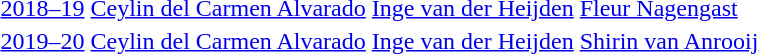<table>
<tr>
<td><a href='#'>2018–19</a></td>
<td> <a href='#'>Ceylin del Carmen Alvarado</a></td>
<td> <a href='#'>Inge van der Heijden</a></td>
<td> <a href='#'>Fleur Nagengast</a></td>
</tr>
<tr>
<td><a href='#'>2019–20</a></td>
<td> <a href='#'>Ceylin del Carmen Alvarado</a></td>
<td> <a href='#'>Inge van der Heijden</a></td>
<td> <a href='#'>Shirin van Anrooij</a></td>
</tr>
</table>
